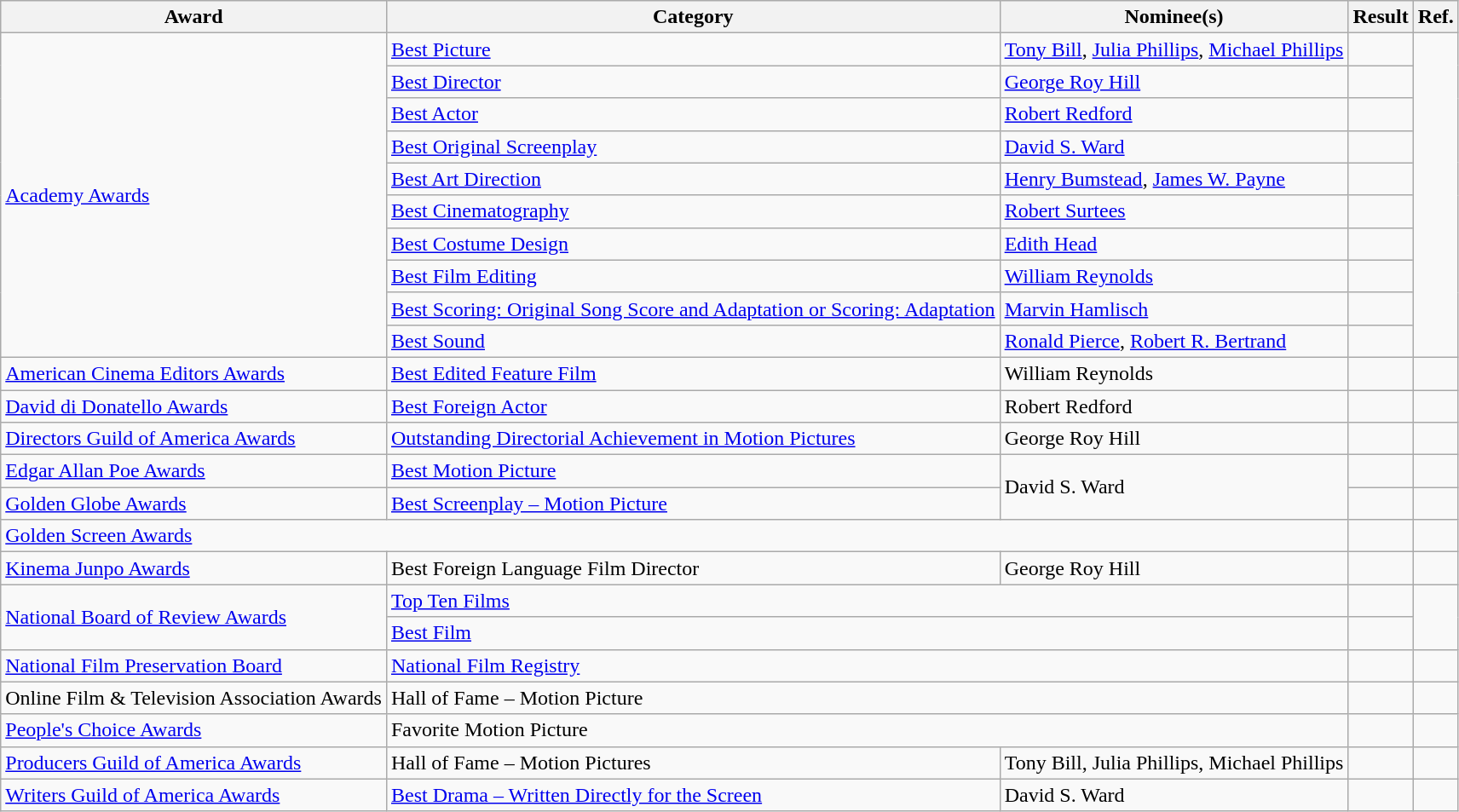<table class="wikitable plainrowheaders">
<tr>
<th>Award</th>
<th>Category</th>
<th>Nominee(s)</th>
<th>Result</th>
<th>Ref.</th>
</tr>
<tr>
<td rowspan="10"><a href='#'>Academy Awards</a></td>
<td><a href='#'>Best Picture</a></td>
<td><a href='#'>Tony Bill</a>, <a href='#'>Julia Phillips</a>, <a href='#'>Michael Phillips</a></td>
<td></td>
<td align="center" rowspan="10"> <br> </td>
</tr>
<tr>
<td><a href='#'>Best Director</a></td>
<td><a href='#'>George Roy Hill</a></td>
<td></td>
</tr>
<tr>
<td><a href='#'>Best Actor</a></td>
<td><a href='#'>Robert Redford</a></td>
<td></td>
</tr>
<tr>
<td><a href='#'>Best Original Screenplay</a></td>
<td><a href='#'>David S. Ward</a></td>
<td></td>
</tr>
<tr>
<td><a href='#'>Best Art Direction</a></td>
<td><a href='#'>Henry Bumstead</a>, <a href='#'>James W. Payne</a></td>
<td></td>
</tr>
<tr>
<td><a href='#'>Best Cinematography</a></td>
<td><a href='#'>Robert Surtees</a></td>
<td></td>
</tr>
<tr>
<td><a href='#'>Best Costume Design</a></td>
<td><a href='#'>Edith Head</a></td>
<td></td>
</tr>
<tr>
<td><a href='#'>Best Film Editing</a></td>
<td><a href='#'>William Reynolds</a></td>
<td></td>
</tr>
<tr>
<td><a href='#'>Best Scoring: Original Song Score and Adaptation or Scoring: Adaptation</a></td>
<td><a href='#'>Marvin Hamlisch</a></td>
<td></td>
</tr>
<tr>
<td><a href='#'>Best Sound</a></td>
<td><a href='#'>Ronald Pierce</a>, <a href='#'>Robert R. Bertrand</a></td>
<td></td>
</tr>
<tr>
<td><a href='#'>American Cinema Editors Awards</a></td>
<td><a href='#'>Best Edited Feature Film</a></td>
<td>William Reynolds</td>
<td></td>
<td align="center"></td>
</tr>
<tr>
<td><a href='#'>David di Donatello Awards</a></td>
<td><a href='#'>Best Foreign Actor</a></td>
<td>Robert Redford</td>
<td></td>
<td align="center"></td>
</tr>
<tr>
<td><a href='#'>Directors Guild of America Awards</a></td>
<td><a href='#'>Outstanding Directorial Achievement in Motion Pictures</a></td>
<td>George Roy Hill</td>
<td></td>
<td align="center"></td>
</tr>
<tr>
<td><a href='#'>Edgar Allan Poe Awards</a></td>
<td><a href='#'>Best Motion Picture</a></td>
<td rowspan="2">David S. Ward</td>
<td></td>
<td align="center"></td>
</tr>
<tr>
<td><a href='#'>Golden Globe Awards</a></td>
<td><a href='#'>Best Screenplay – Motion Picture</a></td>
<td></td>
<td align="center"></td>
</tr>
<tr>
<td colspan="3"><a href='#'>Golden Screen Awards</a></td>
<td></td>
<td align="center"></td>
</tr>
<tr>
<td><a href='#'>Kinema Junpo Awards</a></td>
<td>Best Foreign Language Film Director</td>
<td>George Roy Hill</td>
<td></td>
<td align="center"></td>
</tr>
<tr>
<td rowspan="2"><a href='#'>National Board of Review Awards</a></td>
<td colspan="2"><a href='#'>Top Ten Films</a></td>
<td></td>
<td align="center" rowspan="2"></td>
</tr>
<tr>
<td colspan="2"><a href='#'>Best Film</a></td>
<td></td>
</tr>
<tr>
<td><a href='#'>National Film Preservation Board</a></td>
<td colspan="2"><a href='#'>National Film Registry</a></td>
<td></td>
<td align="center"></td>
</tr>
<tr>
<td>Online Film & Television Association Awards</td>
<td colspan="2">Hall of Fame – Motion Picture</td>
<td></td>
<td align="center"></td>
</tr>
<tr>
<td><a href='#'>People's Choice Awards</a></td>
<td colspan="2">Favorite Motion Picture</td>
<td></td>
<td align="center"></td>
</tr>
<tr>
<td><a href='#'>Producers Guild of America Awards</a></td>
<td>Hall of Fame – Motion Pictures</td>
<td>Tony Bill, Julia Phillips, Michael Phillips</td>
<td></td>
<td align="center"></td>
</tr>
<tr>
<td><a href='#'>Writers Guild of America Awards</a></td>
<td><a href='#'>Best Drama – Written Directly for the Screen</a></td>
<td>David S. Ward</td>
<td></td>
<td align="center"></td>
</tr>
</table>
